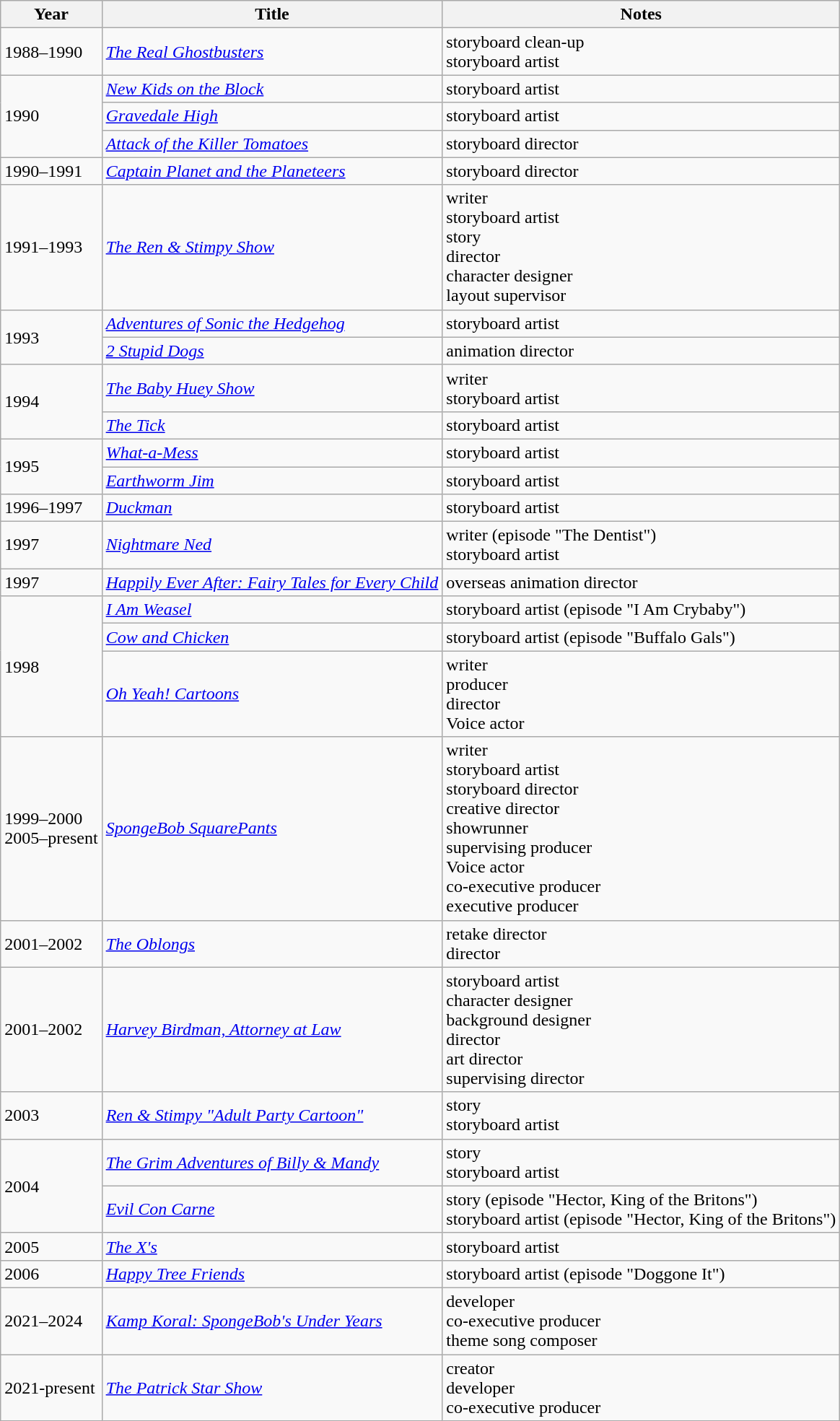<table class="wikitable sortable">
<tr>
<th>Year</th>
<th>Title</th>
<th>Notes</th>
</tr>
<tr>
<td>1988–1990</td>
<td><em><a href='#'>The Real Ghostbusters</a></em></td>
<td>storyboard clean-up<br>storyboard artist</td>
</tr>
<tr>
<td rowspan="3">1990</td>
<td><em><a href='#'>New Kids on the Block</a></em></td>
<td>storyboard artist</td>
</tr>
<tr>
<td><em><a href='#'>Gravedale High</a></em></td>
<td>storyboard artist</td>
</tr>
<tr>
<td><em><a href='#'>Attack of the Killer Tomatoes</a></em></td>
<td>storyboard director</td>
</tr>
<tr>
<td>1990–1991</td>
<td><em><a href='#'>Captain Planet and the Planeteers</a></em></td>
<td>storyboard director</td>
</tr>
<tr>
<td>1991–1993</td>
<td><em><a href='#'>The Ren & Stimpy Show</a></em></td>
<td>writer<br>storyboard artist<br>story<br>director <br>character designer<br>layout supervisor</td>
</tr>
<tr>
<td rowspan="2">1993</td>
<td><em><a href='#'>Adventures of Sonic the Hedgehog</a></em></td>
<td>storyboard artist</td>
</tr>
<tr>
<td><em><a href='#'>2 Stupid Dogs</a></em></td>
<td>animation director</td>
</tr>
<tr>
<td rowspan="2">1994</td>
<td><em><a href='#'>The Baby Huey Show</a></em></td>
<td>writer<br>storyboard artist</td>
</tr>
<tr>
<td><em><a href='#'>The Tick</a></em></td>
<td>storyboard artist</td>
</tr>
<tr>
<td rowspan="2">1995</td>
<td><em><a href='#'>What-a-Mess</a></em></td>
<td>storyboard artist</td>
</tr>
<tr>
<td><em><a href='#'>Earthworm Jim</a></em></td>
<td>storyboard artist</td>
</tr>
<tr>
<td>1996–1997</td>
<td><em><a href='#'>Duckman</a></em></td>
<td>storyboard artist</td>
</tr>
<tr>
<td>1997</td>
<td><em><a href='#'>Nightmare Ned</a></em></td>
<td>writer (episode "The Dentist")<br>storyboard artist</td>
</tr>
<tr>
<td>1997</td>
<td><em><a href='#'>Happily Ever After: Fairy Tales for Every Child</a></em></td>
<td>overseas animation director</td>
</tr>
<tr>
<td rowspan="3">1998</td>
<td><em><a href='#'>I Am Weasel</a></em></td>
<td>storyboard artist (episode "I Am Crybaby")</td>
</tr>
<tr>
<td><em><a href='#'>Cow and Chicken</a></em></td>
<td>storyboard artist (episode "Buffalo Gals")</td>
</tr>
<tr>
<td><em><a href='#'>Oh Yeah! Cartoons</a></em></td>
<td>writer<br>producer<br>director<br>Voice actor</td>
</tr>
<tr>
<td>1999–2000<br>2005–present</td>
<td><em><a href='#'>SpongeBob SquarePants</a></em></td>
<td>writer <br>storyboard artist <br>storyboard director <br>creative director <br>showrunner <br>supervising producer <br>Voice actor<br>co-executive producer <br>executive producer </td>
</tr>
<tr>
<td>2001–2002</td>
<td><em><a href='#'>The Oblongs</a></em></td>
<td>retake director <br>director</td>
</tr>
<tr>
<td>2001–2002</td>
<td><em><a href='#'>Harvey Birdman, Attorney at Law</a></em></td>
<td>storyboard artist<br>character designer<br>background designer<br>director<br>art director<br>supervising director</td>
</tr>
<tr>
<td>2003</td>
<td><em><a href='#'>Ren & Stimpy "Adult Party Cartoon"</a></em></td>
<td>story<br>storyboard artist</td>
</tr>
<tr>
<td rowspan="2">2004</td>
<td><em><a href='#'>The Grim Adventures of Billy & Mandy</a></em></td>
<td>story<br>storyboard artist</td>
</tr>
<tr>
<td><em><a href='#'>Evil Con Carne</a></em></td>
<td>story (episode "Hector, King of the Britons")<br>storyboard artist (episode "Hector, King of the Britons")</td>
</tr>
<tr>
<td>2005</td>
<td><em><a href='#'>The X's</a></em></td>
<td>storyboard artist</td>
</tr>
<tr>
<td>2006</td>
<td><em><a href='#'>Happy Tree Friends</a></em></td>
<td>storyboard artist (episode "Doggone It")</td>
</tr>
<tr>
<td>2021–2024</td>
<td><em><a href='#'>Kamp Koral: SpongeBob's Under Years</a></em></td>
<td>developer<br>co-executive producer<br>theme song composer</td>
</tr>
<tr>
<td>2021-present</td>
<td><em><a href='#'>The Patrick Star Show</a></em></td>
<td>creator<br>developer<br>co-executive producer</td>
</tr>
</table>
